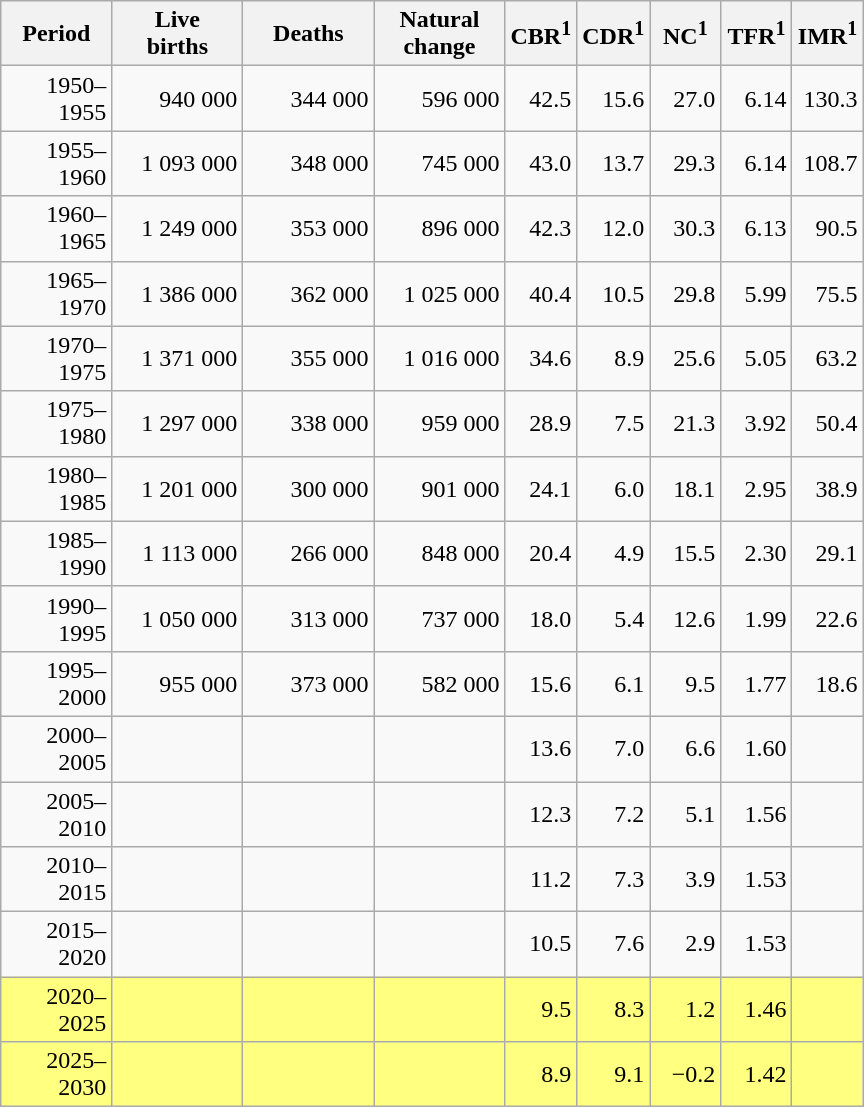<table class="wikitable" style="text-align:right;">
<tr>
<th style="width:50pt;">Period</th>
<th style="width:60pt;">Live<br>births</th>
<th style="width:60pt;">Deaths</th>
<th style="width:60pt;">Natural<br>change</th>
<th style="width:30pt;">CBR<sup>1</sup></th>
<th style="width:30pt;">CDR<sup>1</sup></th>
<th style="width:30pt;">NC<sup>1</sup></th>
<th style="width:30pt;">TFR<sup>1</sup></th>
<th style="width:30pt;">IMR<sup>1</sup></th>
</tr>
<tr>
<td>1950–1955</td>
<td>940 000</td>
<td>344 000</td>
<td>596 000</td>
<td>42.5</td>
<td>15.6</td>
<td>27.0</td>
<td>6.14</td>
<td>130.3</td>
</tr>
<tr>
<td>1955–1960</td>
<td>1 093 000</td>
<td>348 000</td>
<td>745 000</td>
<td>43.0</td>
<td>13.7</td>
<td>29.3</td>
<td>6.14</td>
<td>108.7</td>
</tr>
<tr>
<td>1960–1965</td>
<td style="text-align:right;">1 249 000</td>
<td style="text-align:right;">353 000</td>
<td style="text-align:right;">896 000</td>
<td style="text-align:right;">42.3</td>
<td style="text-align:right;">12.0</td>
<td style="text-align:right;">30.3</td>
<td style="text-align:right;">6.13</td>
<td style="text-align:right;">90.5</td>
</tr>
<tr>
<td>1965–1970</td>
<td>1 386 000</td>
<td>362 000</td>
<td>1 025 000</td>
<td>40.4</td>
<td>10.5</td>
<td>29.8</td>
<td>5.99</td>
<td>75.5</td>
</tr>
<tr>
<td>1970–1975</td>
<td>1 371 000</td>
<td>355 000</td>
<td>1 016 000</td>
<td>34.6</td>
<td>8.9</td>
<td>25.6</td>
<td>5.05</td>
<td>63.2</td>
</tr>
<tr>
<td>1975–1980</td>
<td style="text-align:right;">1 297 000</td>
<td style="text-align:right;">338 000</td>
<td style="text-align:right;">959 000</td>
<td style="text-align:right;">28.9</td>
<td style="text-align:right;">7.5</td>
<td style="text-align:right;">21.3</td>
<td style="text-align:right;">3.92</td>
<td style="text-align:right;">50.4</td>
</tr>
<tr>
<td>1980–1985</td>
<td style="text-align:right;">1 201 000</td>
<td style="text-align:right;">300 000</td>
<td style="text-align:right;">901 000</td>
<td style="text-align:right;">24.1</td>
<td style="text-align:right;">6.0</td>
<td style="text-align:right;">18.1</td>
<td style="text-align:right;">2.95</td>
<td style="text-align:right;">38.9</td>
</tr>
<tr>
<td>1985–1990</td>
<td style="text-align:right;">1 113 000</td>
<td style="text-align:right;">266 000</td>
<td style="text-align:right;">848 000</td>
<td style="text-align:right;">20.4</td>
<td style="text-align:right;">4.9</td>
<td style="text-align:right;">15.5</td>
<td style="text-align:right;">2.30</td>
<td style="text-align:right;">29.1</td>
</tr>
<tr>
<td>1990–1995</td>
<td style="text-align:right;">1 050 000</td>
<td style="text-align:right;">313 000</td>
<td style="text-align:right;">737 000</td>
<td style="text-align:right;">18.0</td>
<td style="text-align:right;">5.4</td>
<td style="text-align:right;">12.6</td>
<td style="text-align:right;">1.99</td>
<td style="text-align:right;">22.6</td>
</tr>
<tr>
<td>1995–2000</td>
<td style="text-align:right;">955 000</td>
<td style="text-align:right;">373 000</td>
<td style="text-align:right;">582 000</td>
<td style="text-align:right;">15.6</td>
<td style="text-align:right;">6.1</td>
<td style="text-align:right;">9.5</td>
<td style="text-align:right;">1.77</td>
<td style="text-align:right;">18.6</td>
</tr>
<tr>
<td>2000–2005</td>
<td style="text-align:right;"></td>
<td style="text-align:right;"></td>
<td style="text-align:right;"></td>
<td style="text-align:right;">13.6</td>
<td style="text-align:right;">7.0</td>
<td style="text-align:right;">6.6</td>
<td style="text-align:right;">1.60</td>
<td style="text-align:right;"></td>
</tr>
<tr>
<td>2005–2010</td>
<td style="text-align:right;"></td>
<td style="text-align:right;"></td>
<td style="text-align:right;"></td>
<td style="text-align:right;">12.3</td>
<td style="text-align:right;">7.2</td>
<td style="text-align:right;">5.1</td>
<td style="text-align:right;">1.56</td>
<td style="text-align:right;"></td>
</tr>
<tr>
<td>2010–2015</td>
<td style="text-align:right;"></td>
<td style="text-align:right;"></td>
<td style="text-align:right;"></td>
<td style="text-align:right;">11.2</td>
<td style="text-align:right;">7.3</td>
<td style="text-align:right;">3.9</td>
<td style="text-align:right;">1.53</td>
<td style="text-align:right;"></td>
</tr>
<tr>
<td>2015–2020</td>
<td style="text-align:right;"></td>
<td style="text-align:right;"></td>
<td style="text-align:right;"></td>
<td style="text-align:right;">10.5</td>
<td style="text-align:right;">7.6</td>
<td style="text-align:right;">2.9</td>
<td style="text-align:right;">1.53</td>
<td style="text-align:right;"></td>
</tr>
<tr style="background:#FFFF80;">
<td>2020–2025</td>
<td style="text-align:right;"></td>
<td style="text-align:right;"></td>
<td style="text-align:right;"></td>
<td style="text-align:right;">9.5</td>
<td style="text-align:right;">8.3</td>
<td style="text-align:right;">1.2</td>
<td style="text-align:right;">1.46</td>
<td style="text-align:right;"></td>
</tr>
<tr style="background:#FFFF80;">
<td>2025–2030</td>
<td style="text-align:right;"></td>
<td style="text-align:right;"></td>
<td style="text-align:right;"></td>
<td style="text-align:right;">8.9</td>
<td style="text-align:right;">9.1</td>
<td style="text-align:right;">−0.2</td>
<td style="text-align:right;">1.42</td>
<td style="text-align:right;"></td>
</tr>
</table>
